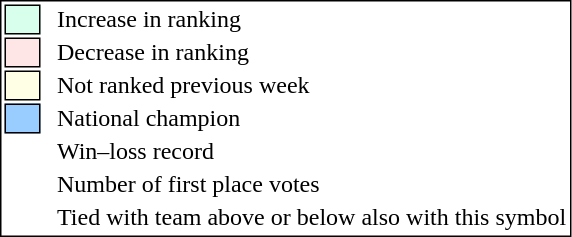<table style="border:1px solid black;">
<tr>
<td style="background:#D8FFEB; width:20px; border:1px solid black;"></td>
<td> </td>
<td>Increase in ranking</td>
</tr>
<tr>
<td style="background:#FFE6E6; width:20px; border:1px solid black;"></td>
<td> </td>
<td>Decrease in ranking</td>
</tr>
<tr>
<td style="background:#FFFFE6; width:20px; border:1px solid black;"></td>
<td> </td>
<td>Not ranked previous week</td>
</tr>
<tr>
<td style="background:#9cf; width:20px; border:1px solid black;"></td>
<td> </td>
<td>National champion</td>
</tr>
<tr>
<td></td>
<td> </td>
<td>Win–loss record</td>
</tr>
<tr>
<td></td>
<td> </td>
<td>Number of first place votes</td>
</tr>
<tr>
<td></td>
<td></td>
<td>Tied with team above or below also with this symbol</td>
</tr>
</table>
